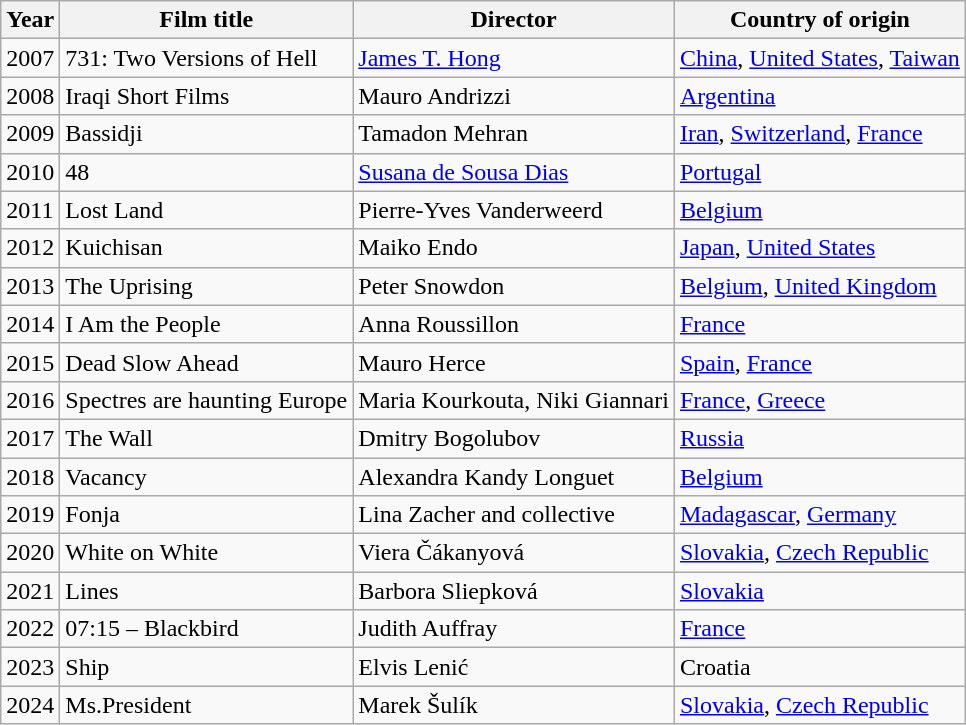<table class="wikitable sortable">
<tr>
<th>Year</th>
<th>Film title</th>
<th>Director</th>
<th>Country of origin</th>
</tr>
<tr>
<td>2007</td>
<td>731: Two Versions of Hell</td>
<td><a href='#'>James T. Hong</a></td>
<td><a href='#'>China</a>, <a href='#'>United States</a>, <a href='#'>Taiwan</a></td>
</tr>
<tr>
<td>2008</td>
<td>Iraqi Short Films</td>
<td>Mauro Andrizzi</td>
<td><a href='#'>Argentina</a></td>
</tr>
<tr>
<td>2009</td>
<td>Bassidji</td>
<td>Tamadon Mehran</td>
<td><a href='#'>Iran</a>, <a href='#'>Switzerland</a>, <a href='#'>France</a></td>
</tr>
<tr>
<td>2010</td>
<td>48</td>
<td><a href='#'>Susana de Sousa Dias</a></td>
<td><a href='#'>Portugal</a></td>
</tr>
<tr>
<td>2011</td>
<td>Lost Land</td>
<td>Pierre-Yves Vanderweerd</td>
<td><a href='#'>Belgium</a></td>
</tr>
<tr>
<td>2012</td>
<td>Kuichisan</td>
<td>Maiko Endo</td>
<td><a href='#'>Japan</a>, <a href='#'>United States</a></td>
</tr>
<tr>
<td>2013</td>
<td>The Uprising</td>
<td>Peter Snowdon</td>
<td><a href='#'>Belgium</a>, <a href='#'>United Kingdom</a></td>
</tr>
<tr>
<td>2014</td>
<td>I Am the People</td>
<td>Anna Roussillon</td>
<td><a href='#'>France</a></td>
</tr>
<tr>
<td>2015</td>
<td>Dead Slow Ahead</td>
<td>Mauro Herce</td>
<td><a href='#'>Spain</a>, <a href='#'>France</a></td>
</tr>
<tr>
<td>2016</td>
<td>Spectres are haunting Europe</td>
<td>Maria Kourkouta, Niki Giannari</td>
<td><a href='#'>France</a>, <a href='#'>Greece</a></td>
</tr>
<tr>
<td>2017</td>
<td>The Wall</td>
<td>Dmitry Bogolubov</td>
<td><a href='#'>Russia</a></td>
</tr>
<tr>
<td>2018</td>
<td>Vacancy</td>
<td>Alexandra Kandy Longuet   </td>
<td><a href='#'>Belgium</a></td>
</tr>
<tr>
<td>2019</td>
<td>Fonja</td>
<td>Lina Zacher and collective</td>
<td><a href='#'>Madagascar</a>, <a href='#'>Germany</a></td>
</tr>
<tr>
<td>2020</td>
<td>White on White</td>
<td>Viera Čákanyová</td>
<td><a href='#'>Slovakia</a>, <a href='#'>Czech Republic</a></td>
</tr>
<tr>
<td>2021</td>
<td>Lines</td>
<td>Barbora Sliepková</td>
<td><a href='#'>Slovakia</a></td>
</tr>
<tr>
<td>2022</td>
<td>07:15 – Blackbird</td>
<td>Judith Auffray</td>
<td><a href='#'>France</a></td>
</tr>
<tr>
<td>2023</td>
<td>Ship</td>
<td>Elvis Lenić</td>
<td>Croatia</td>
</tr>
<tr>
<td>2024</td>
<td>Ms.President</td>
<td>Marek Šulík</td>
<td><a href='#'>Slovakia</a>, <a href='#'>Czech Republic</a></td>
</tr>
</table>
